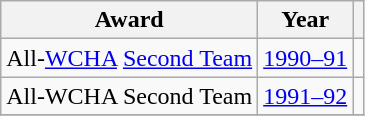<table class="wikitable">
<tr>
<th>Award</th>
<th>Year</th>
<th></th>
</tr>
<tr>
<td>All-<a href='#'>WCHA</a> <a href='#'>Second Team</a></td>
<td><a href='#'>1990–91</a></td>
<td></td>
</tr>
<tr>
<td>All-WCHA Second Team</td>
<td><a href='#'>1991–92</a></td>
<td></td>
</tr>
<tr>
</tr>
</table>
